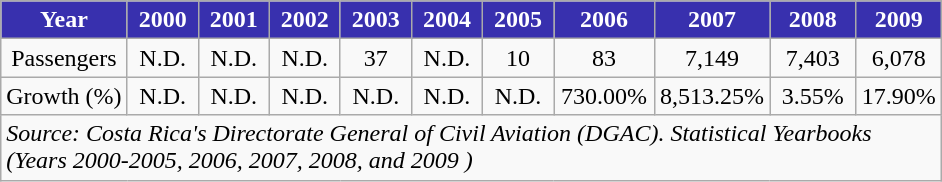<table class="sortable wikitable toccolours" style="text-align:center">
<tr>
<th style="background:#3830AE;color:white">Year</th>
<th style="background:#3830AE;color:white; width:40px">2000</th>
<th style="background:#3830AE;color:white; width:40px">2001</th>
<th style="background:#3830AE;color:white; width:40px">2002</th>
<th style="background:#3830AE;color:white; width:40px">2003</th>
<th style="background:#3830AE;color:white; width:40px">2004</th>
<th style="background:#3830AE;color:white; width:40px">2005</th>
<th style="background:#3830AE;color:white; width:60px">2006</th>
<th style="background:#3830AE;color:white; width:65px">2007</th>
<th style="background:#3830AE;color:white; width:50px">2008</th>
<th style="background:#3830AE;color:white; width:50px">2009</th>
</tr>
<tr>
<td>Passengers</td>
<td>N.D.</td>
<td>N.D.</td>
<td>N.D.</td>
<td>37</td>
<td>N.D.</td>
<td>10</td>
<td>83</td>
<td>7,149</td>
<td>7,403</td>
<td>6,078</td>
</tr>
<tr>
<td>Growth (%)</td>
<td>N.D.</td>
<td>N.D.</td>
<td>N.D.</td>
<td>N.D.</td>
<td>N.D.</td>
<td>N.D.</td>
<td> 730.00%</td>
<td> 8,513.25%</td>
<td> 3.55%</td>
<td> 17.90%</td>
</tr>
<tr>
<td colspan="11" style="text-align:left;"><em>Source: Costa Rica's Directorate General of Civil Aviation (DGAC). Statistical Yearbooks<br>(Years 2000-2005, 2006, 2007, 2008, and 2009 )</em></td>
</tr>
</table>
